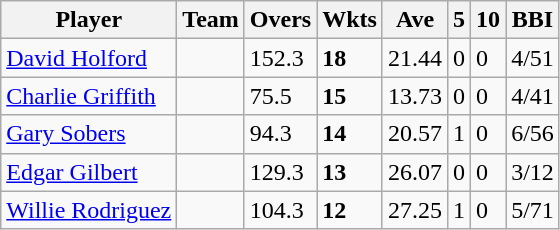<table class="wikitable">
<tr>
<th>Player</th>
<th>Team</th>
<th>Overs</th>
<th>Wkts</th>
<th>Ave</th>
<th>5</th>
<th>10</th>
<th>BBI</th>
</tr>
<tr>
<td><a href='#'>David Holford</a></td>
<td></td>
<td>152.3</td>
<td><strong>18</strong></td>
<td>21.44</td>
<td>0</td>
<td>0</td>
<td>4/51</td>
</tr>
<tr>
<td><a href='#'>Charlie Griffith</a></td>
<td></td>
<td>75.5</td>
<td><strong>15</strong></td>
<td>13.73</td>
<td>0</td>
<td>0</td>
<td>4/41</td>
</tr>
<tr>
<td><a href='#'>Gary Sobers</a></td>
<td></td>
<td>94.3</td>
<td><strong>14</strong></td>
<td>20.57</td>
<td>1</td>
<td>0</td>
<td>6/56</td>
</tr>
<tr>
<td><a href='#'>Edgar Gilbert</a></td>
<td></td>
<td>129.3</td>
<td><strong>13</strong></td>
<td>26.07</td>
<td>0</td>
<td>0</td>
<td>3/12</td>
</tr>
<tr>
<td><a href='#'>Willie Rodriguez</a></td>
<td></td>
<td>104.3</td>
<td><strong>12</strong></td>
<td>27.25</td>
<td>1</td>
<td>0</td>
<td>5/71</td>
</tr>
</table>
